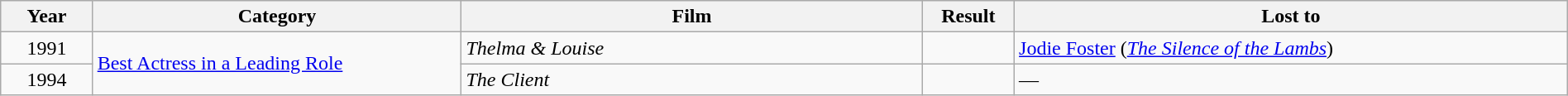<table class="wikitable" width="100%" cellpadding="5">
<tr>
<th width="5%">Year</th>
<th width="20%">Category</th>
<th width="25%">Film</th>
<th width="5%">Result</th>
<th width="30%">Lost to</th>
</tr>
<tr>
<td style="text-align:center;">1991</td>
<td rowspan=2><a href='#'>Best Actress in a Leading Role</a></td>
<td><em>Thelma & Louise</em></td>
<td></td>
<td><a href='#'>Jodie Foster</a> (<em><a href='#'>The Silence of the Lambs</a></em>)</td>
</tr>
<tr>
<td style="text-align:center;">1994</td>
<td><em>The Client</em></td>
<td></td>
<td>—</td>
</tr>
</table>
